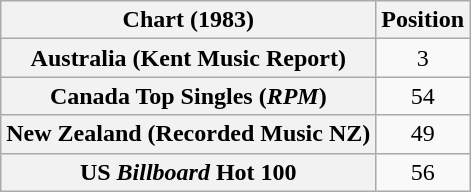<table class="wikitable sortable plainrowheaders" style="text-align:center">
<tr>
<th scope="col">Chart (1983)</th>
<th scope="col">Position</th>
</tr>
<tr>
<th scope="row">Australia (Kent Music Report)</th>
<td>3</td>
</tr>
<tr>
<th scope="row">Canada Top Singles (<em>RPM</em>)</th>
<td>54</td>
</tr>
<tr>
<th scope="row">New Zealand (Recorded Music NZ)</th>
<td>49</td>
</tr>
<tr>
<th scope="row">US <em>Billboard</em> Hot 100</th>
<td>56</td>
</tr>
</table>
